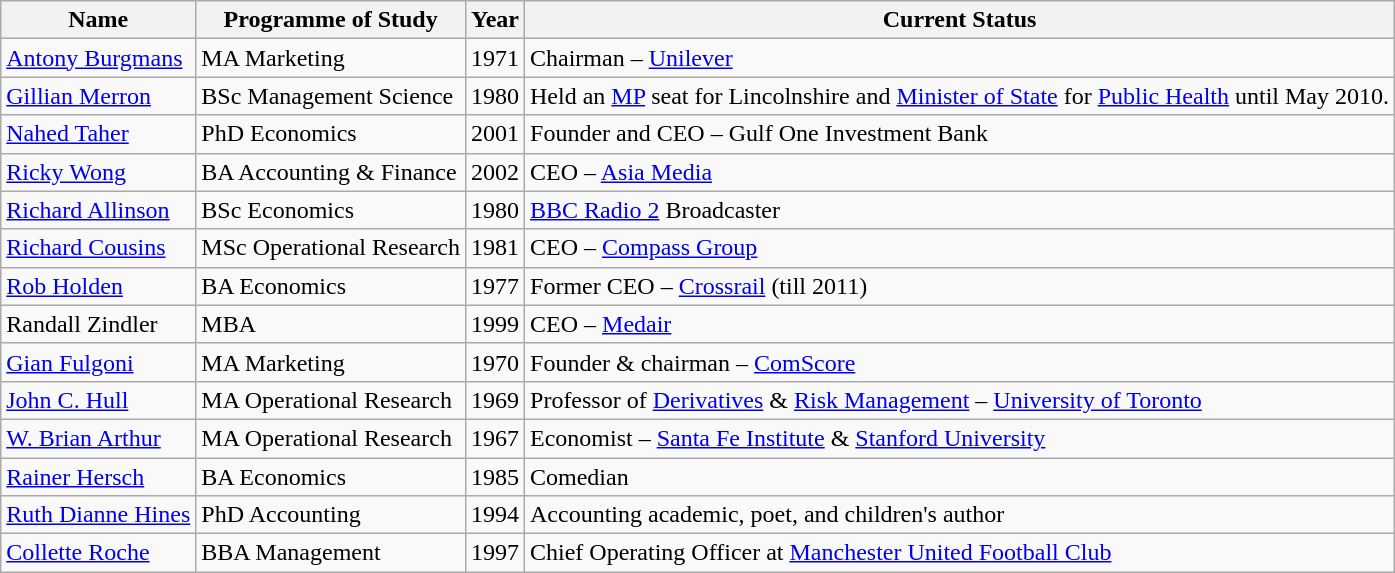<table class="wikitable sortable">
<tr>
<th>Name</th>
<th>Programme of Study</th>
<th>Year</th>
<th>Current Status</th>
</tr>
<tr>
<td><a href='#'>Antony Burgmans</a></td>
<td>MA Marketing</td>
<td>1971</td>
<td>Chairman – <a href='#'>Unilever</a></td>
</tr>
<tr>
<td><a href='#'>Gillian Merron</a></td>
<td>BSc Management Science</td>
<td>1980</td>
<td>Held an <a href='#'>MP</a> seat for Lincolnshire and <a href='#'>Minister of State</a> for <a href='#'>Public Health</a> until May 2010.</td>
</tr>
<tr>
<td><a href='#'>Nahed Taher</a></td>
<td>PhD Economics</td>
<td>2001</td>
<td>Founder and CEO – Gulf One Investment Bank</td>
</tr>
<tr>
<td><a href='#'>Ricky Wong</a></td>
<td>BA Accounting & Finance</td>
<td>2002</td>
<td>CEO – <a href='#'>Asia Media</a></td>
</tr>
<tr>
<td><a href='#'>Richard Allinson</a></td>
<td>BSc Economics</td>
<td>1980</td>
<td><a href='#'>BBC Radio 2</a> Broadcaster</td>
</tr>
<tr>
<td><a href='#'>Richard Cousins</a></td>
<td>MSc Operational Research</td>
<td>1981</td>
<td>CEO – <a href='#'>Compass Group</a></td>
</tr>
<tr>
<td><a href='#'>Rob Holden</a></td>
<td>BA Economics</td>
<td>1977</td>
<td>Former CEO – <a href='#'>Crossrail</a> (till 2011)</td>
</tr>
<tr>
<td>Randall Zindler</td>
<td>MBA</td>
<td>1999</td>
<td>CEO – <a href='#'>Medair</a></td>
</tr>
<tr>
<td><a href='#'>Gian Fulgoni</a></td>
<td>MA Marketing</td>
<td>1970</td>
<td>Founder & chairman – <a href='#'>ComScore</a></td>
</tr>
<tr>
<td><a href='#'>John C. Hull</a></td>
<td>MA Operational Research</td>
<td>1969</td>
<td>Professor of <a href='#'>Derivatives</a> & <a href='#'>Risk Management</a> – <a href='#'>University of Toronto</a></td>
</tr>
<tr>
<td><a href='#'>W. Brian Arthur</a></td>
<td>MA Operational Research</td>
<td>1967</td>
<td>Economist  – <a href='#'>Santa Fe Institute</a> & <a href='#'>Stanford University</a></td>
</tr>
<tr>
<td><a href='#'>Rainer Hersch</a></td>
<td>BA Economics</td>
<td>1985</td>
<td>Comedian</td>
</tr>
<tr>
<td><a href='#'>Ruth Dianne Hines</a></td>
<td>PhD Accounting</td>
<td>1994</td>
<td>Accounting academic, poet, and children's author</td>
</tr>
<tr>
<td><a href='#'>Collette Roche</a></td>
<td>BBA Management</td>
<td>1997</td>
<td>Chief Operating Officer at <a href='#'>Manchester United Football Club</a></td>
</tr>
</table>
